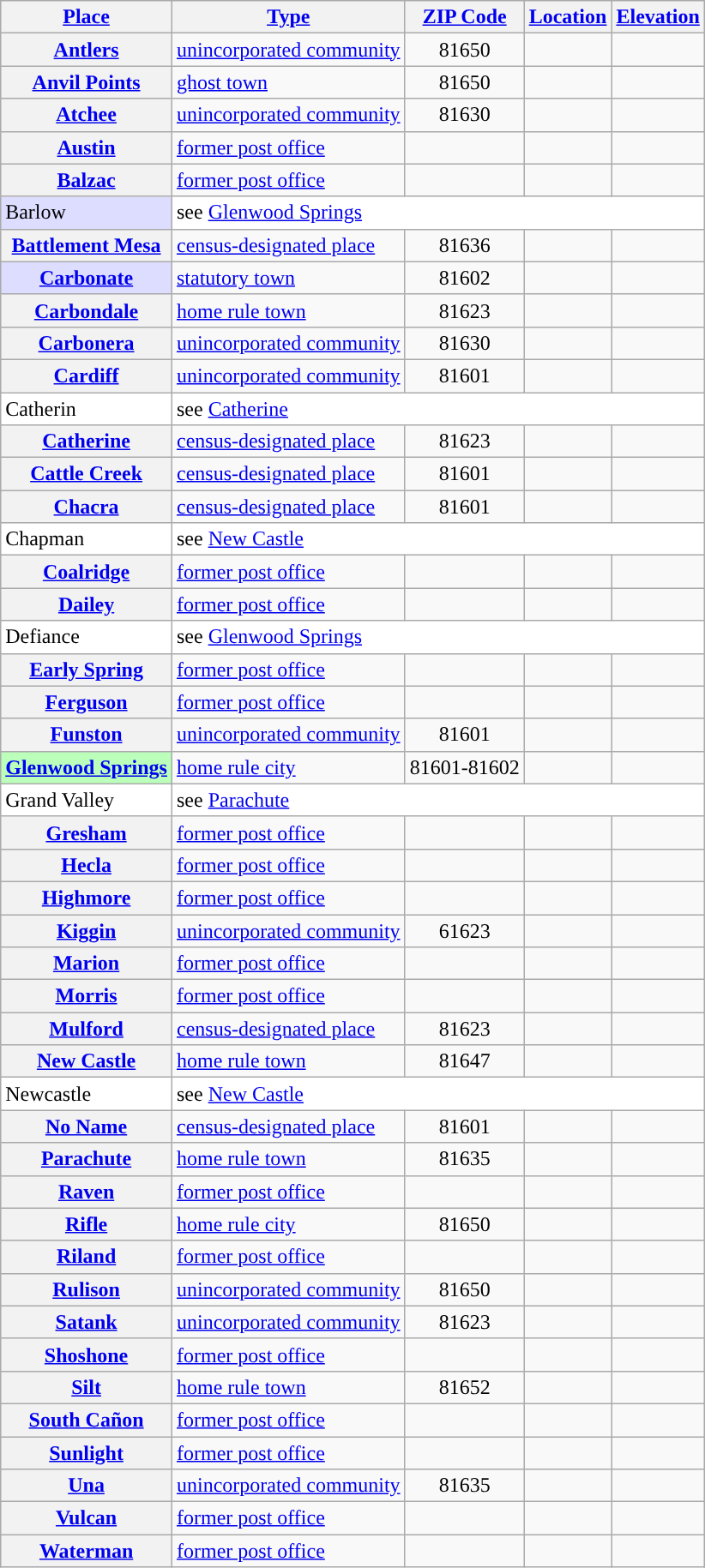<table class="wikitable sortable  plainrowheaders" style="margin:auto;">
<tr>
<th scope=col><a href='#'>Place</a></th>
<th scope=col><a href='#'>Type</a></th>
<th scope=col><a href='#'>ZIP Code</a></th>
<th scope=col><a href='#'>Location</a></th>
<th scope=col><a href='#'>Elevation</a></th>
</tr>
<tr>
<th scope=row><a href='#'>Antlers</a></th>
<td><a href='#'>unincorporated community</a></td>
<td align=center>81650</td>
<td></td>
<td align=right></td>
</tr>
<tr>
<th scope=row><a href='#'>Anvil Points</a></th>
<td><a href='#'>ghost town</a></td>
<td align=center>81650</td>
<td></td>
<td align=right></td>
</tr>
<tr>
<th scope=row><a href='#'>Atchee</a></th>
<td><a href='#'>unincorporated community</a></td>
<td align=center>81630</td>
<td></td>
<td align=right></td>
</tr>
<tr>
<th scope=row><a href='#'>Austin</a></th>
<td><a href='#'>former post office</a></td>
<td align=center></td>
<td></td>
<td></td>
</tr>
<tr>
<th scope=row><a href='#'>Balzac</a></th>
<td><a href='#'>former post office</a></td>
<td align=center></td>
<td></td>
<td></td>
</tr>
<tr bgcolor=white>
<td style="background:#DDDDFF;">Barlow</td>
<td colspan=4>see <a href='#'>Glenwood Springs</a></td>
</tr>
<tr>
<th scope=row><a href='#'>Battlement Mesa</a></th>
<td><a href='#'>census-designated place</a></td>
<td align=center>81636</td>
<td></td>
<td align=right></td>
</tr>
<tr>
<th scope=row style="background:#DDDDFF;"><a href='#'>Carbonate</a></th>
<td><a href='#'>statutory town</a></td>
<td align=center>81602</td>
<td></td>
<td align=right></td>
</tr>
<tr>
<th scope=row><a href='#'>Carbondale</a></th>
<td><a href='#'>home rule town</a></td>
<td align=center>81623</td>
<td></td>
<td align=right></td>
</tr>
<tr>
<th scope=row><a href='#'>Carbonera</a></th>
<td><a href='#'>unincorporated community</a></td>
<td align=center>81630</td>
<td></td>
<td align=right></td>
</tr>
<tr>
<th scope=row><a href='#'>Cardiff</a></th>
<td><a href='#'>unincorporated community</a></td>
<td align=center>81601</td>
<td></td>
<td align=right></td>
</tr>
<tr bgcolor=white>
<td>Catherin</td>
<td colspan=4>see <a href='#'>Catherine</a></td>
</tr>
<tr>
<th scope=row><a href='#'>Catherine</a></th>
<td><a href='#'>census-designated place</a></td>
<td align=center>81623</td>
<td></td>
<td align=right></td>
</tr>
<tr>
<th scope=row><a href='#'>Cattle Creek</a></th>
<td><a href='#'>census-designated place</a></td>
<td align=center>81601</td>
<td></td>
<td align=right></td>
</tr>
<tr>
<th scope=row><a href='#'>Chacra</a></th>
<td><a href='#'>census-designated place</a></td>
<td align=center>81601</td>
<td></td>
<td align=right></td>
</tr>
<tr bgcolor=white>
<td>Chapman</td>
<td colspan=4>see <a href='#'>New Castle</a></td>
</tr>
<tr>
<th scope=row><a href='#'>Coalridge</a></th>
<td><a href='#'>former post office</a></td>
<td align=center></td>
<td></td>
<td></td>
</tr>
<tr>
<th scope=row><a href='#'>Dailey</a></th>
<td><a href='#'>former post office</a></td>
<td align=center></td>
<td></td>
<td></td>
</tr>
<tr bgcolor=white>
<td>Defiance</td>
<td colspan=4>see <a href='#'>Glenwood Springs</a></td>
</tr>
<tr>
<th scope=row><a href='#'>Early Spring</a></th>
<td><a href='#'>former post office</a></td>
<td align=center></td>
<td></td>
<td></td>
</tr>
<tr>
<th scope=row><a href='#'>Ferguson</a></th>
<td><a href='#'>former post office</a></td>
<td align=center></td>
<td></td>
<td></td>
</tr>
<tr>
<th scope=row><a href='#'>Funston</a></th>
<td><a href='#'>unincorporated community</a></td>
<td align=center>81601</td>
<td></td>
<td align=right></td>
</tr>
<tr>
<th scope=row style="background:#BBFFBB;"><a href='#'>Glenwood Springs</a></th>
<td><a href='#'>home rule city</a></td>
<td align=center>81601-81602</td>
<td></td>
<td align=right></td>
</tr>
<tr bgcolor=white>
<td>Grand Valley</td>
<td colspan=4>see <a href='#'>Parachute</a></td>
</tr>
<tr>
<th scope=row><a href='#'>Gresham</a></th>
<td><a href='#'>former post office</a></td>
<td align=center></td>
<td></td>
<td></td>
</tr>
<tr>
<th scope=row><a href='#'>Hecla</a></th>
<td><a href='#'>former post office</a></td>
<td align=center></td>
<td></td>
<td></td>
</tr>
<tr>
<th scope=row><a href='#'>Highmore</a></th>
<td><a href='#'>former post office</a></td>
<td align=center></td>
<td></td>
<td></td>
</tr>
<tr>
<th scope=row><a href='#'>Kiggin</a></th>
<td><a href='#'>unincorporated community</a></td>
<td align=center>61623</td>
<td></td>
<td align=right></td>
</tr>
<tr>
<th scope=row><a href='#'>Marion</a></th>
<td><a href='#'>former post office</a></td>
<td align=center></td>
<td></td>
<td></td>
</tr>
<tr>
<th scope=row><a href='#'>Morris</a></th>
<td><a href='#'>former post office</a></td>
<td align=center></td>
<td></td>
<td></td>
</tr>
<tr>
<th scope=row><a href='#'>Mulford</a></th>
<td><a href='#'>census-designated place</a></td>
<td align=center>81623</td>
<td></td>
<td align=right></td>
</tr>
<tr>
<th scope=row><a href='#'>New Castle</a></th>
<td><a href='#'>home rule town</a></td>
<td align=center>81647</td>
<td></td>
<td align=right></td>
</tr>
<tr bgcolor=white>
<td>Newcastle</td>
<td colspan=4>see <a href='#'>New Castle</a></td>
</tr>
<tr>
<th scope=row><a href='#'>No Name</a></th>
<td><a href='#'>census-designated place</a></td>
<td align=center>81601</td>
<td></td>
<td align=right></td>
</tr>
<tr>
<th scope=row><a href='#'>Parachute</a></th>
<td><a href='#'>home rule town</a></td>
<td align=center>81635</td>
<td></td>
<td align=right></td>
</tr>
<tr>
<th scope=row><a href='#'>Raven</a></th>
<td><a href='#'>former post office</a></td>
<td align=center></td>
<td></td>
<td></td>
</tr>
<tr>
<th scope=row><a href='#'>Rifle</a></th>
<td><a href='#'>home rule city</a></td>
<td align=center>81650</td>
<td></td>
<td align=right></td>
</tr>
<tr>
<th scope=row><a href='#'>Riland</a></th>
<td><a href='#'>former post office</a></td>
<td align=center></td>
<td></td>
<td></td>
</tr>
<tr>
<th scope=row><a href='#'>Rulison</a></th>
<td><a href='#'>unincorporated community</a></td>
<td align=center>81650</td>
<td></td>
<td align=right></td>
</tr>
<tr>
<th scope=row><a href='#'>Satank</a></th>
<td><a href='#'>unincorporated community</a></td>
<td align=center>81623</td>
<td></td>
<td align=right></td>
</tr>
<tr>
<th scope=row><a href='#'>Shoshone</a></th>
<td><a href='#'>former post office</a></td>
<td align=center></td>
<td></td>
<td></td>
</tr>
<tr>
<th scope=row><a href='#'>Silt</a></th>
<td><a href='#'>home rule town</a></td>
<td align=center>81652</td>
<td></td>
<td align=right></td>
</tr>
<tr>
<th scope=row><a href='#'>South Cañon</a></th>
<td><a href='#'>former post office</a></td>
<td align=center></td>
<td></td>
<td></td>
</tr>
<tr>
<th scope=row><a href='#'>Sunlight</a></th>
<td><a href='#'>former post office</a></td>
<td align=center></td>
<td></td>
<td></td>
</tr>
<tr>
<th scope=row><a href='#'>Una</a></th>
<td><a href='#'>unincorporated community</a></td>
<td align=center>81635</td>
<td></td>
<td align=right></td>
</tr>
<tr>
<th scope=row><a href='#'>Vulcan</a></th>
<td><a href='#'>former post office</a></td>
<td align=center></td>
<td></td>
<td></td>
</tr>
<tr>
<th scope=row><a href='#'>Waterman</a></th>
<td><a href='#'>former post office</a></td>
<td align=center></td>
<td></td>
<td></td>
</tr>
</table>
